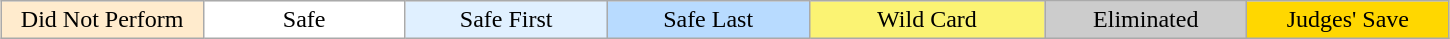<table class="wikitable" style="margin:1em auto; text-align:center;">
<tr>
<td style="background:#FFEBCD; width:12%;">Did Not Perform</td>
<td style="background:white; width:12%;">Safe</td>
<td style="background:#e0f0ff; width:12%;">Safe First</td>
<td style="background:#b8dbff; width:12%;">Safe Last</td>
<td style="background:#FBF373;" width="14%">Wild Card</td>
<td style="background:#ccc; width:12%;">Eliminated</td>
<td style="background:gold; width:12%;">Judges' Save</td>
</tr>
</table>
